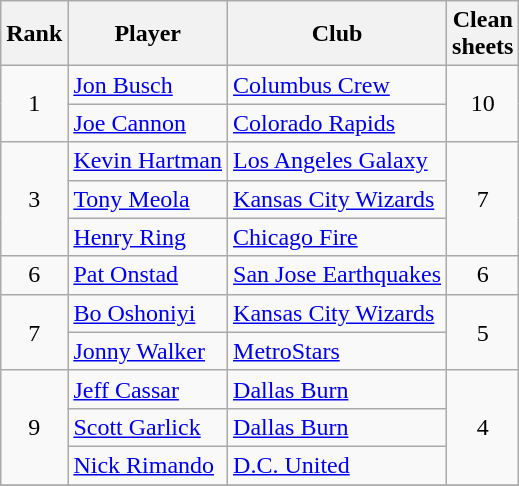<table class="wikitable" style="text-align:center">
<tr>
<th>Rank</th>
<th>Player</th>
<th>Club</th>
<th>Clean<br>sheets</th>
</tr>
<tr>
<td rowspan="2">1</td>
<td align="left"> <a href='#'>Jon Busch</a></td>
<td align="left"><a href='#'>Columbus Crew</a></td>
<td rowspan="2">10</td>
</tr>
<tr>
<td align="left"> <a href='#'>Joe Cannon</a></td>
<td align="left"><a href='#'>Colorado Rapids</a></td>
</tr>
<tr>
<td rowspan="3">3</td>
<td align="left"> <a href='#'>Kevin Hartman</a></td>
<td align="left"><a href='#'>Los Angeles Galaxy</a></td>
<td rowspan="3">7</td>
</tr>
<tr>
<td align="left"> <a href='#'>Tony Meola</a></td>
<td align="left"><a href='#'>Kansas City Wizards</a></td>
</tr>
<tr>
<td align="left"> <a href='#'>Henry Ring</a></td>
<td align="left"><a href='#'>Chicago Fire</a></td>
</tr>
<tr>
<td>6</td>
<td align="left"> <a href='#'>Pat Onstad</a></td>
<td align="left"><a href='#'>San Jose Earthquakes</a></td>
<td>6</td>
</tr>
<tr>
<td rowspan="2">7</td>
<td align="left"> <a href='#'>Bo Oshoniyi</a></td>
<td align="left"><a href='#'>Kansas City Wizards</a></td>
<td rowspan="2">5</td>
</tr>
<tr>
<td align="left"> <a href='#'>Jonny Walker</a></td>
<td align="left"><a href='#'>MetroStars</a></td>
</tr>
<tr>
<td rowspan="3">9</td>
<td align="left"> <a href='#'>Jeff Cassar</a></td>
<td align="left"><a href='#'>Dallas Burn</a></td>
<td rowspan="3">4</td>
</tr>
<tr>
<td align="left"> <a href='#'>Scott Garlick</a></td>
<td align="left"><a href='#'>Dallas Burn</a></td>
</tr>
<tr>
<td align="left"> <a href='#'>Nick Rimando</a></td>
<td align="left"><a href='#'>D.C. United</a></td>
</tr>
<tr>
</tr>
</table>
